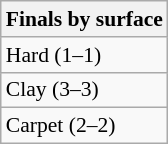<table class=wikitable style=font-size:90%>
<tr>
<th>Finals by surface</th>
</tr>
<tr>
<td>Hard (1–1)</td>
</tr>
<tr>
<td>Clay (3–3)</td>
</tr>
<tr>
<td>Carpet (2–2)</td>
</tr>
</table>
